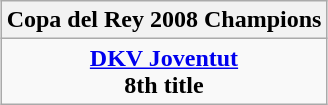<table class=wikitable style="text-align:center; margin:auto">
<tr>
<th>Copa del Rey 2008 Champions</th>
</tr>
<tr>
<td><strong><a href='#'>DKV Joventut</a></strong> <br> <strong>8th title</strong></td>
</tr>
</table>
